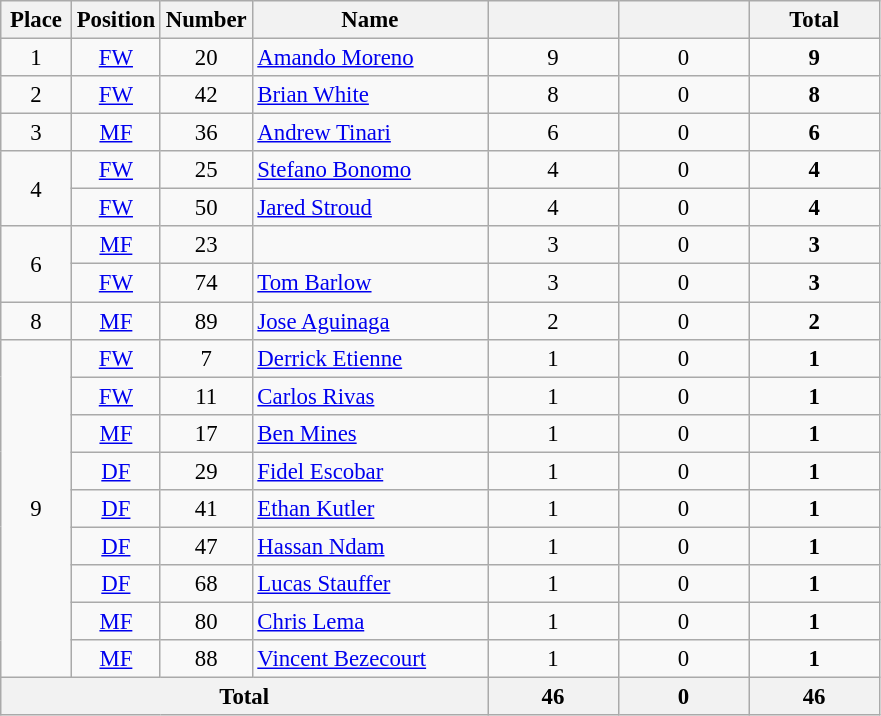<table class="wikitable" style="font-size: 95%; text-align: center;">
<tr>
<th width=40>Place</th>
<th width=40>Position</th>
<th width=40>Number</th>
<th width=150>Name</th>
<th width=80></th>
<th width=80></th>
<th width=80><strong>Total</strong></th>
</tr>
<tr>
<td rowspan="1">1</td>
<td><a href='#'>FW</a></td>
<td>20</td>
<td align="left"> <a href='#'>Amando Moreno</a></td>
<td>9</td>
<td>0</td>
<td><strong>9</strong></td>
</tr>
<tr>
<td rowspan="1">2</td>
<td><a href='#'>FW</a></td>
<td>42</td>
<td align="left"> <a href='#'>Brian White</a></td>
<td>8</td>
<td>0</td>
<td><strong>8</strong></td>
</tr>
<tr>
<td rowspan="1">3</td>
<td><a href='#'>MF</a></td>
<td>36</td>
<td align="left"> <a href='#'>Andrew Tinari</a></td>
<td>6</td>
<td>0</td>
<td><strong>6</strong></td>
</tr>
<tr>
<td rowspan="2">4</td>
<td><a href='#'>FW</a></td>
<td>25</td>
<td align="left"> <a href='#'>Stefano Bonomo</a></td>
<td>4</td>
<td>0</td>
<td><strong>4</strong></td>
</tr>
<tr>
<td><a href='#'>FW</a></td>
<td>50</td>
<td align="left"> <a href='#'>Jared Stroud</a></td>
<td>4</td>
<td>0</td>
<td><strong>4</strong></td>
</tr>
<tr>
<td rowspan="2">6</td>
<td><a href='#'>MF</a></td>
<td>23</td>
<td align="left"></td>
<td>3</td>
<td>0</td>
<td><strong>3</strong></td>
</tr>
<tr>
<td><a href='#'>FW</a></td>
<td>74</td>
<td align="left"> <a href='#'>Tom Barlow</a></td>
<td>3</td>
<td>0</td>
<td><strong>3</strong></td>
</tr>
<tr>
<td rowspan="1">8</td>
<td><a href='#'>MF</a></td>
<td>89</td>
<td align="left"> <a href='#'>Jose Aguinaga</a></td>
<td>2</td>
<td>0</td>
<td><strong>2</strong></td>
</tr>
<tr>
<td rowspan="9">9</td>
<td><a href='#'>FW</a></td>
<td>7</td>
<td align="left"> <a href='#'>Derrick Etienne</a></td>
<td>1</td>
<td>0</td>
<td><strong>1</strong></td>
</tr>
<tr>
<td><a href='#'>FW</a></td>
<td>11</td>
<td align="left"> <a href='#'>Carlos Rivas</a></td>
<td>1</td>
<td>0</td>
<td><strong>1</strong></td>
</tr>
<tr>
<td><a href='#'>MF</a></td>
<td>17</td>
<td align="left"> <a href='#'>Ben Mines</a></td>
<td>1</td>
<td>0</td>
<td><strong>1</strong></td>
</tr>
<tr>
<td><a href='#'>DF</a></td>
<td>29</td>
<td align="left"> <a href='#'>Fidel Escobar</a></td>
<td>1</td>
<td>0</td>
<td><strong>1</strong></td>
</tr>
<tr>
<td><a href='#'>DF</a></td>
<td>41</td>
<td align="left"> <a href='#'>Ethan Kutler</a></td>
<td>1</td>
<td>0</td>
<td><strong>1</strong></td>
</tr>
<tr>
<td><a href='#'>DF</a></td>
<td>47</td>
<td align="left"> <a href='#'>Hassan Ndam</a></td>
<td>1</td>
<td>0</td>
<td><strong>1</strong></td>
</tr>
<tr>
<td><a href='#'>DF</a></td>
<td>68</td>
<td align="left"> <a href='#'>Lucas Stauffer</a></td>
<td>1</td>
<td>0</td>
<td><strong>1</strong></td>
</tr>
<tr>
<td><a href='#'>MF</a></td>
<td>80</td>
<td align="left"> <a href='#'>Chris Lema</a></td>
<td>1</td>
<td>0</td>
<td><strong>1</strong></td>
</tr>
<tr>
<td><a href='#'>MF</a></td>
<td>88</td>
<td align="left"> <a href='#'>Vincent Bezecourt</a></td>
<td>1</td>
<td>0</td>
<td><strong>1</strong></td>
</tr>
<tr>
<th colspan="4">Total</th>
<th>46</th>
<th>0</th>
<th>46</th>
</tr>
</table>
